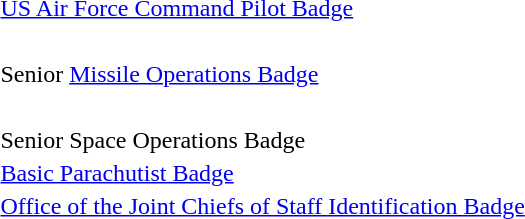<table>
<tr>
<td></td>
<td><a href='#'>US Air Force Command Pilot Badge</a></td>
</tr>
<tr>
<td><br></td>
</tr>
<tr>
<td><span></span></td>
<td>Senior <a href='#'>Missile Operations Badge</a></td>
</tr>
<tr>
<td><br></td>
</tr>
<tr>
<td><span></span></td>
<td>Senior Space Operations Badge</td>
</tr>
<tr>
<td></td>
<td><a href='#'>Basic Parachutist Badge</a></td>
</tr>
<tr>
<td></td>
<td><a href='#'>Office of the Joint Chiefs of Staff Identification Badge</a></td>
</tr>
</table>
